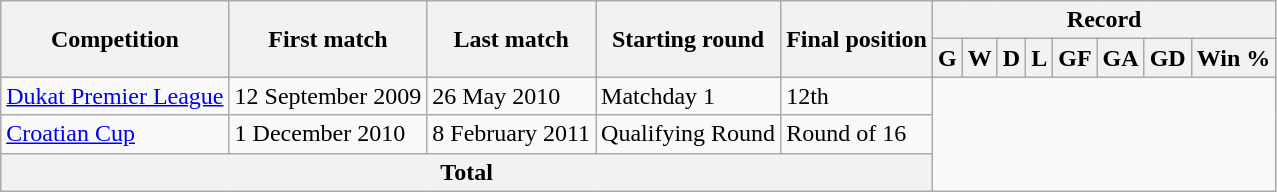<table class="wikitable" style="text-align: center">
<tr>
<th rowspan="2">Competition</th>
<th rowspan="2">First match</th>
<th rowspan="2">Last match</th>
<th rowspan="2">Starting round</th>
<th rowspan="2">Final position</th>
<th colspan="8">Record</th>
</tr>
<tr>
<th>G</th>
<th>W</th>
<th>D</th>
<th>L</th>
<th>GF</th>
<th>GA</th>
<th>GD</th>
<th>Win %</th>
</tr>
<tr>
<td align=left><a href='#'>Dukat Premier League</a></td>
<td align=left>12 September 2009</td>
<td align=left>26 May 2010</td>
<td align=left>Matchday 1</td>
<td align=left>12th<br></td>
</tr>
<tr>
<td align=left><a href='#'>Croatian Cup</a></td>
<td align=left>1 December 2010</td>
<td align=left>8 February 2011</td>
<td align=left>Qualifying Round</td>
<td align=left>Round of 16<br></td>
</tr>
<tr>
<th colspan="5">Total<br></th>
</tr>
</table>
